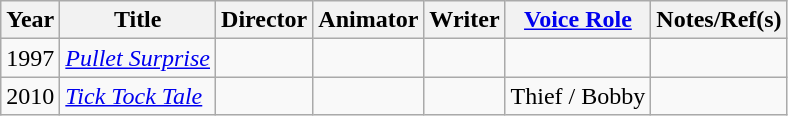<table class="wikitable">
<tr>
<th>Year</th>
<th>Title</th>
<th>Director</th>
<th>Animator</th>
<th>Writer</th>
<th><a href='#'>Voice Role</a></th>
<th>Notes/Ref(s)</th>
</tr>
<tr>
<td>1997</td>
<td><em><a href='#'>Pullet Surprise</a></em></td>
<td></td>
<td></td>
<td></td>
<td></td>
<td></td>
</tr>
<tr>
<td>2010</td>
<td><em><a href='#'>Tick Tock Tale</a></em></td>
<td></td>
<td></td>
<td></td>
<td>Thief / Bobby</td>
<td></td>
</tr>
</table>
